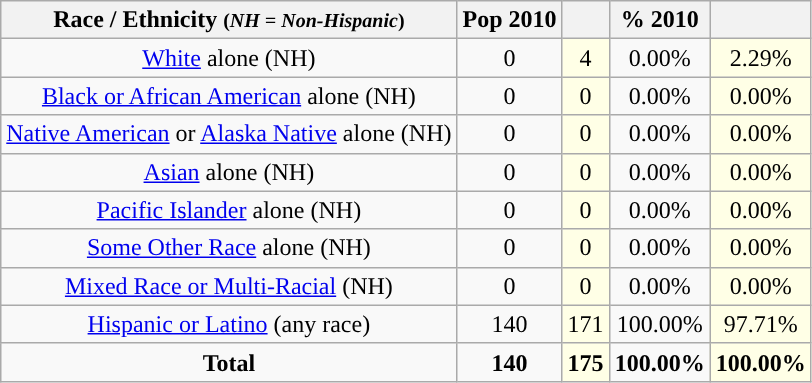<table class="wikitable" style="text-align:center;">
<tr>
<th>Race / Ethnicity <small>(<em>NH = Non-Hispanic</em>)</small></th>
<th>Pop 2010</th>
<th></th>
<th>% 2010</th>
<th></th>
</tr>
<tr>
<td><a href='#'>White</a> alone (NH)</td>
<td>0</td>
<td style='background: #ffffe6;'>4</td>
<td>0.00%</td>
<td style='background: #ffffe6;'>2.29%</td>
</tr>
<tr>
<td><a href='#'>Black or African American</a> alone (NH)</td>
<td>0</td>
<td style='background: #ffffe6;'>0</td>
<td>0.00%</td>
<td style='background: #ffffe6;'>0.00%</td>
</tr>
<tr>
<td><a href='#'>Native American</a> or <a href='#'>Alaska Native</a> alone (NH)</td>
<td>0</td>
<td style='background: #ffffe6;'>0</td>
<td>0.00%</td>
<td style='background: #ffffe6;'>0.00%</td>
</tr>
<tr>
<td><a href='#'>Asian</a> alone (NH)</td>
<td>0</td>
<td style='background: #ffffe6;'>0</td>
<td>0.00%</td>
<td style='background: #ffffe6;'>0.00%</td>
</tr>
<tr>
<td><a href='#'>Pacific Islander</a> alone (NH)</td>
<td>0</td>
<td style='background: #ffffe6;'>0</td>
<td>0.00%</td>
<td style='background: #ffffe6;'>0.00%</td>
</tr>
<tr>
<td><a href='#'>Some Other Race</a> alone (NH)</td>
<td>0</td>
<td style='background: #ffffe6;'>0</td>
<td>0.00%</td>
<td style='background: #ffffe6;'>0.00%</td>
</tr>
<tr>
<td><a href='#'>Mixed Race or Multi-Racial</a> (NH)</td>
<td>0</td>
<td style='background: #ffffe6;'>0</td>
<td>0.00%</td>
<td style='background: #ffffe6;'>0.00%</td>
</tr>
<tr>
<td><a href='#'>Hispanic or Latino</a> (any race)</td>
<td>140</td>
<td style='background: #ffffe6;'>171</td>
<td>100.00%</td>
<td style='background: #ffffe6;'>97.71%</td>
</tr>
<tr>
<td><strong>Total</strong></td>
<td><strong>140</strong></td>
<td style='background: #ffffe6;'><strong>175</strong></td>
<td><strong>100.00%</strong></td>
<td style='background: #ffffe6;'><strong>100.00%</strong></td>
</tr>
</table>
